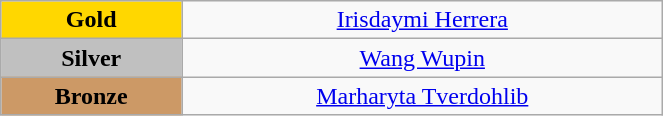<table class="wikitable" style="text-align:center; " width="35%">
<tr>
<td bgcolor="gold"><strong>Gold</strong></td>
<td><a href='#'>Irisdaymi Herrera</a><br>  <small><em></em></small></td>
</tr>
<tr>
<td bgcolor="silver"><strong>Silver</strong></td>
<td><a href='#'>Wang Wupin</a><br>  <small><em></em></small></td>
</tr>
<tr>
<td bgcolor="CC9966"><strong>Bronze</strong></td>
<td><a href='#'>Marharyta Tverdohlib</a><br>  <small><em></em></small></td>
</tr>
</table>
